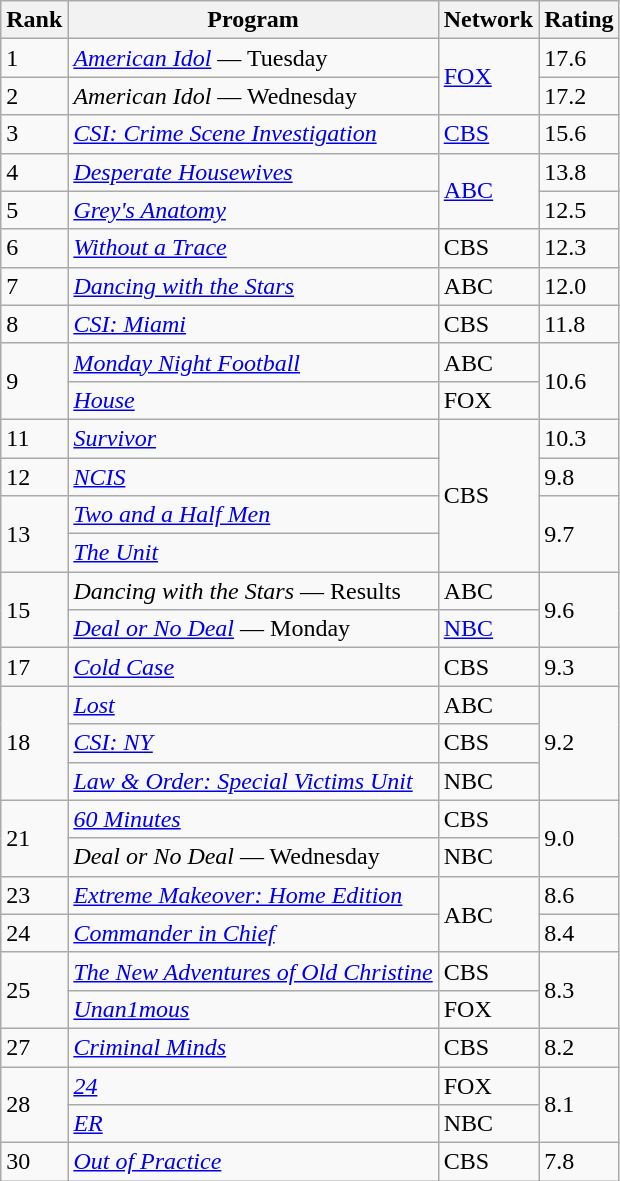<table class="wikitable">
<tr>
<th>Rank</th>
<th>Program</th>
<th>Network</th>
<th>Rating</th>
</tr>
<tr>
<td>1</td>
<td><em><a href='#'>American Idol</a></em> — Tuesday</td>
<td rowspan="2"><a href='#'>FOX</a></td>
<td>17.6</td>
</tr>
<tr>
<td>2</td>
<td><em>American Idol</em> — Wednesday</td>
<td>17.2</td>
</tr>
<tr>
<td>3</td>
<td><em><a href='#'>CSI: Crime Scene Investigation</a></em></td>
<td><a href='#'>CBS</a></td>
<td>15.6</td>
</tr>
<tr>
<td>4</td>
<td><em><a href='#'>Desperate Housewives</a></em></td>
<td rowspan="2"><a href='#'>ABC</a></td>
<td>13.8</td>
</tr>
<tr>
<td>5</td>
<td><em><a href='#'>Grey's Anatomy</a></em></td>
<td>12.5</td>
</tr>
<tr>
<td>6</td>
<td><em><a href='#'>Without a Trace</a></em></td>
<td>CBS</td>
<td>12.3</td>
</tr>
<tr>
<td>7</td>
<td><em><a href='#'>Dancing with the Stars</a></em></td>
<td>ABC</td>
<td>12.0</td>
</tr>
<tr>
<td>8</td>
<td><em><a href='#'>CSI: Miami</a></em></td>
<td>CBS</td>
<td>11.8</td>
</tr>
<tr>
<td rowspan="2">9</td>
<td><em><a href='#'>Monday Night Football</a></em></td>
<td>ABC</td>
<td rowspan="2">10.6</td>
</tr>
<tr>
<td><em><a href='#'>House</a></em></td>
<td>FOX</td>
</tr>
<tr>
<td>11</td>
<td><em><a href='#'>Survivor</a></em></td>
<td rowspan="4">CBS</td>
<td>10.3</td>
</tr>
<tr>
<td>12</td>
<td><em><a href='#'>NCIS</a></em></td>
<td>9.8</td>
</tr>
<tr>
<td rowspan="2">13</td>
<td><em><a href='#'>Two and a Half Men</a></em></td>
<td rowspan="2">9.7</td>
</tr>
<tr>
<td><em><a href='#'>The Unit</a></em></td>
</tr>
<tr>
<td rowspan="2">15</td>
<td><em>Dancing with the Stars</em> — Results</td>
<td>ABC</td>
<td rowspan="2">9.6</td>
</tr>
<tr>
<td><em><a href='#'>Deal or No Deal</a></em> — Monday</td>
<td><a href='#'>NBC</a></td>
</tr>
<tr>
<td>17</td>
<td><em><a href='#'>Cold Case</a></em></td>
<td>CBS</td>
<td>9.3</td>
</tr>
<tr>
<td rowspan="3">18</td>
<td><em><a href='#'>Lost</a></em></td>
<td>ABC</td>
<td rowspan="3">9.2</td>
</tr>
<tr>
<td><em><a href='#'>CSI: NY</a></em></td>
<td>CBS</td>
</tr>
<tr>
<td><em><a href='#'>Law & Order: Special Victims Unit</a></em></td>
<td>NBC</td>
</tr>
<tr>
<td rowspan="2">21</td>
<td><em><a href='#'>60 Minutes</a></em></td>
<td>CBS</td>
<td rowspan="2">9.0</td>
</tr>
<tr>
<td><em>Deal or No Deal</em> — Wednesday</td>
<td>NBC</td>
</tr>
<tr>
<td>23</td>
<td><em><a href='#'>Extreme Makeover: Home Edition</a></em></td>
<td rowspan="2">ABC</td>
<td>8.6</td>
</tr>
<tr>
<td>24</td>
<td><em><a href='#'>Commander in Chief</a></em></td>
<td>8.4</td>
</tr>
<tr>
<td rowspan="2">25</td>
<td><em><a href='#'>The New Adventures of Old Christine</a></em></td>
<td>CBS</td>
<td rowspan="2">8.3</td>
</tr>
<tr>
<td><em><a href='#'>Unan1mous</a></em></td>
<td>FOX</td>
</tr>
<tr>
<td>27</td>
<td><em><a href='#'>Criminal Minds</a></em></td>
<td>CBS</td>
<td>8.2</td>
</tr>
<tr>
<td rowspan="2">28</td>
<td><em><a href='#'>24</a></em></td>
<td>FOX</td>
<td rowspan="2">8.1</td>
</tr>
<tr>
<td><em><a href='#'>ER</a></em></td>
<td>NBC</td>
</tr>
<tr>
<td>30</td>
<td><em><a href='#'>Out of Practice</a></em></td>
<td>CBS</td>
<td>7.8</td>
</tr>
</table>
